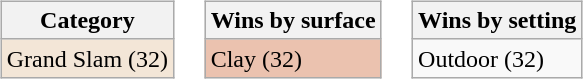<table>
<tr>
<td valign=top><br><table class=wikitable>
<tr>
<th>Category</th>
</tr>
<tr style="background:#f3e6d7;">
<td>Grand Slam (32)</td>
</tr>
</table>
</td>
<td valign=top><br><table class=wikitable>
<tr>
<th>Wins by surface</th>
</tr>
<tr style="background:#ebc2af;">
<td>Clay (32)</td>
</tr>
</table>
</td>
<td valign=top><br><table class=wikitable>
<tr>
<th>Wins by setting</th>
</tr>
<tr>
<td>Outdoor (32)</td>
</tr>
</table>
</td>
</tr>
</table>
